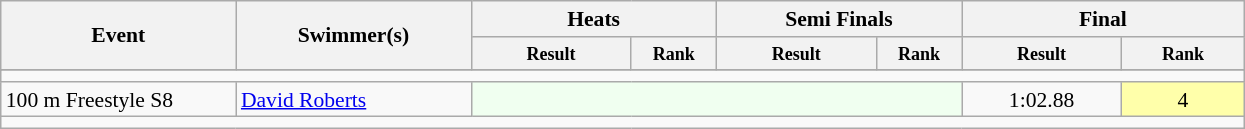<table class=wikitable style="font-size:90%">
<tr>
<th rowspan="2" style="width:150px;">Event</th>
<th rowspan="2" style="width:150px;">Swimmer(s)</th>
<th colspan="2" style="width:150px;">Heats</th>
<th colspan="2" style="width:150px;">Semi Finals</th>
<th colspan="2" style="width:175px;">Final</th>
</tr>
<tr>
<th style="line-height:1em; width:100px;"><small>Result</small></th>
<th style="line-height:1em; width:50px;"><small>Rank</small></th>
<th style="line-height:1em; width:100px;"><small>Result</small></th>
<th style="line-height:1em; width:50px;"><small>Rank</small></th>
<th style="line-height:1em; width:100px;"><small>Result</small></th>
<th style="line-height:1em; width:75px;"><small>Rank</small></th>
</tr>
<tr>
</tr>
<tr>
<td colspan="8" style="height:1px;;"></td>
</tr>
<tr>
<td>100 m Freestyle S8</td>
<td><a href='#'>David Roberts</a></td>
<td colspan="4" style="background:honeydew;"></td>
<td style="text-align:center;">1:02.88</td>
<td style="text-align:center; background:#ffa;">4</td>
</tr>
<tr>
<td colspan="8" style="height:1px;;"></td>
</tr>
</table>
